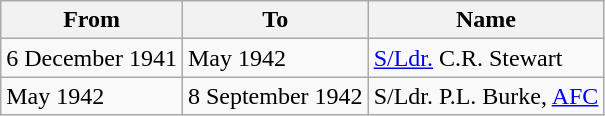<table class="wikitable">
<tr>
<th>From</th>
<th>To</th>
<th>Name</th>
</tr>
<tr>
<td>6 December 1941</td>
<td>May 1942</td>
<td><a href='#'>S/Ldr.</a> C.R. Stewart</td>
</tr>
<tr>
<td>May 1942</td>
<td>8 September 1942</td>
<td>S/Ldr. P.L. Burke, <a href='#'>AFC</a></td>
</tr>
</table>
